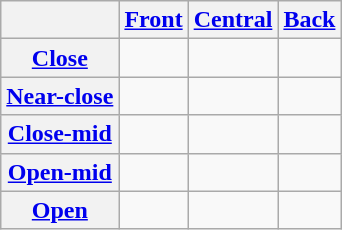<table class="wikitable" style="text-align:center;">
<tr>
<th></th>
<th><a href='#'>Front</a></th>
<th><a href='#'>Central</a></th>
<th><a href='#'>Back</a></th>
</tr>
<tr>
<th><a href='#'>Close</a></th>
<td></td>
<td></td>
<td></td>
</tr>
<tr>
<th><a href='#'>Near-close</a></th>
<td></td>
<td></td>
<td></td>
</tr>
<tr>
<th><a href='#'>Close-mid</a></th>
<td></td>
<td></td>
<td></td>
</tr>
<tr>
<th><a href='#'>Open-mid</a></th>
<td></td>
<td></td>
<td></td>
</tr>
<tr>
<th><a href='#'>Open</a></th>
<td></td>
<td></td>
<td></td>
</tr>
</table>
